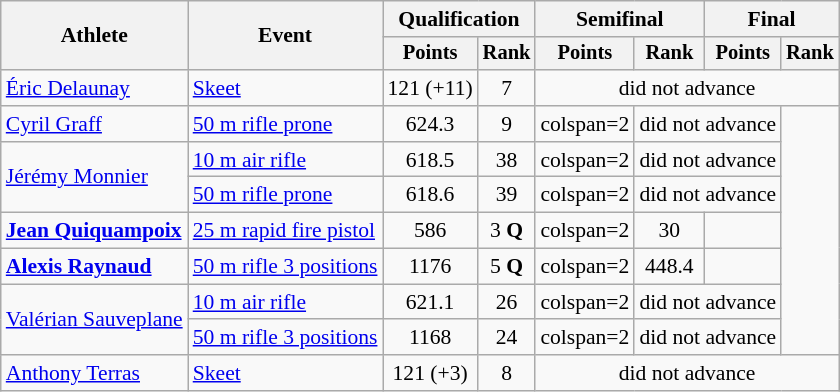<table class="wikitable" style="font-size:90%">
<tr>
<th rowspan="2">Athlete</th>
<th rowspan="2">Event</th>
<th colspan=2>Qualification</th>
<th colspan=2>Semifinal</th>
<th colspan=2>Final</th>
</tr>
<tr style="font-size:95%">
<th>Points</th>
<th>Rank</th>
<th>Points</th>
<th>Rank</th>
<th>Points</th>
<th>Rank</th>
</tr>
<tr align=center>
<td align=left><a href='#'>Éric Delaunay</a></td>
<td align=left><a href='#'>Skeet</a></td>
<td>121 (+11)</td>
<td>7</td>
<td colspan=4>did not advance</td>
</tr>
<tr align=center>
<td align=left><a href='#'>Cyril Graff</a></td>
<td align=left><a href='#'>50 m rifle prone</a></td>
<td>624.3</td>
<td>9</td>
<td>colspan=2 </td>
<td colspan=2>did not advance</td>
</tr>
<tr align=center>
<td style="text-align:left;" rowspan="2"><a href='#'>Jérémy Monnier</a></td>
<td align=left><a href='#'>10 m air rifle</a></td>
<td>618.5</td>
<td>38</td>
<td>colspan=2 </td>
<td colspan=2>did not advance</td>
</tr>
<tr align=center>
<td align=left><a href='#'>50 m rifle prone</a></td>
<td>618.6</td>
<td>39</td>
<td>colspan=2 </td>
<td colspan=2>did not advance</td>
</tr>
<tr align=center>
<td align=left><strong><a href='#'>Jean Quiquampoix</a></strong></td>
<td align=left><a href='#'>25 m rapid fire pistol</a></td>
<td>586</td>
<td>3 <strong>Q</strong></td>
<td>colspan=2 </td>
<td>30</td>
<td></td>
</tr>
<tr align=center>
<td align=left><strong><a href='#'>Alexis Raynaud</a></strong></td>
<td align=left><a href='#'>50 m rifle 3 positions</a></td>
<td>1176</td>
<td>5 <strong>Q</strong></td>
<td>colspan=2 </td>
<td>448.4</td>
<td></td>
</tr>
<tr align=center>
<td style="text-align:left;" rowspan="2"><a href='#'>Valérian Sauveplane</a></td>
<td align=left><a href='#'>10 m air rifle</a></td>
<td>621.1</td>
<td>26</td>
<td>colspan=2 </td>
<td colspan=2>did not advance</td>
</tr>
<tr align=center>
<td align=left><a href='#'>50 m rifle 3 positions</a></td>
<td>1168</td>
<td>24</td>
<td>colspan=2 </td>
<td colspan=2>did not advance</td>
</tr>
<tr align=center>
<td align=left><a href='#'>Anthony Terras</a></td>
<td align=left><a href='#'>Skeet</a></td>
<td>121 (+3)</td>
<td>8</td>
<td colspan=4>did not advance</td>
</tr>
</table>
